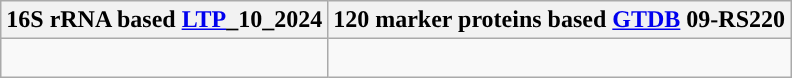<table class="wikitable">
<tr>
<th colspan=1>16S rRNA based <a href='#'>LTP</a>_10_2024</th>
<th colspan=1>120 marker proteins based <a href='#'>GTDB</a> 09-RS220</th>
</tr>
<tr>
<td style="vertical-align:top"><br></td>
<td><br></td>
</tr>
</table>
